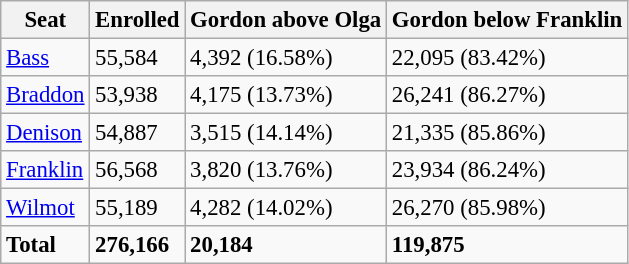<table class="wikitable" style="font-size:95%;">
<tr>
<th>Seat</th>
<th>Enrolled</th>
<th>Gordon above Olga</th>
<th>Gordon below Franklin</th>
</tr>
<tr>
<td><a href='#'>Bass</a></td>
<td>55,584</td>
<td>4,392 (16.58%)</td>
<td>22,095 (83.42%)</td>
</tr>
<tr>
<td><a href='#'>Braddon</a></td>
<td>53,938</td>
<td>4,175 (13.73%)</td>
<td>26,241 (86.27%)</td>
</tr>
<tr>
<td><a href='#'>Denison</a></td>
<td>54,887</td>
<td>3,515 (14.14%)</td>
<td>21,335 (85.86%)</td>
</tr>
<tr>
<td><a href='#'>Franklin</a></td>
<td>56,568</td>
<td>3,820 (13.76%)</td>
<td>23,934 (86.24%)</td>
</tr>
<tr>
<td><a href='#'>Wilmot</a></td>
<td>55,189</td>
<td>4,282 (14.02%)</td>
<td>26,270 (85.98%)</td>
</tr>
<tr>
<td><strong>Total</strong></td>
<td><strong>276,166</strong></td>
<td><strong>20,184</strong></td>
<td><strong>119,875</strong></td>
</tr>
</table>
